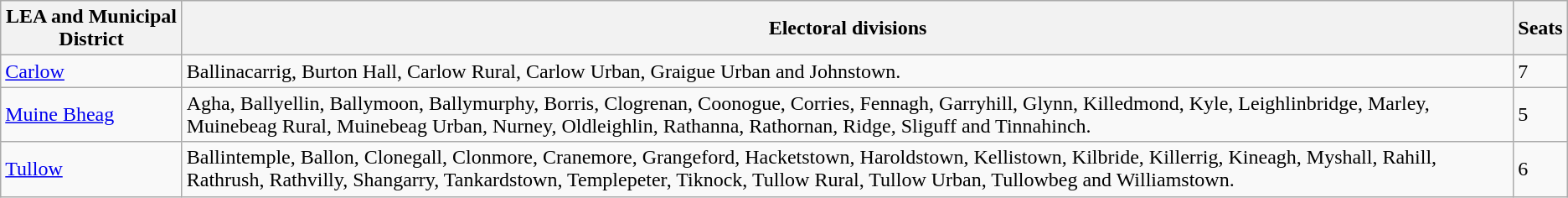<table class="wikitable">
<tr>
<th>LEA and Municipal District</th>
<th>Electoral divisions</th>
<th>Seats</th>
</tr>
<tr>
<td><a href='#'>Carlow</a></td>
<td>Ballinacarrig, Burton Hall, Carlow Rural, Carlow Urban, Graigue Urban and Johnstown.</td>
<td>7</td>
</tr>
<tr>
<td><a href='#'>Muine Bheag</a></td>
<td>Agha, Ballyellin, Ballymoon, Ballymurphy, Borris, Clogrenan, Coonogue, Corries, Fennagh, Garryhill, Glynn, Killedmond, Kyle, Leighlinbridge, Marley, Muinebeag Rural, Muinebeag Urban, Nurney, Oldleighlin, Rathanna, Rathornan, Ridge, Sliguff and Tinnahinch.</td>
<td>5</td>
</tr>
<tr>
<td><a href='#'>Tullow</a></td>
<td>Ballintemple, Ballon, Clonegall, Clonmore, Cranemore, Grangeford, Hacketstown, Haroldstown, Kellistown, Kilbride, Killerrig, Kineagh, Myshall, Rahill, Rathrush, Rathvilly, Shangarry, Tankardstown, Templepeter, Tiknock, Tullow Rural, Tullow Urban, Tullowbeg and Williamstown.</td>
<td>6</td>
</tr>
</table>
